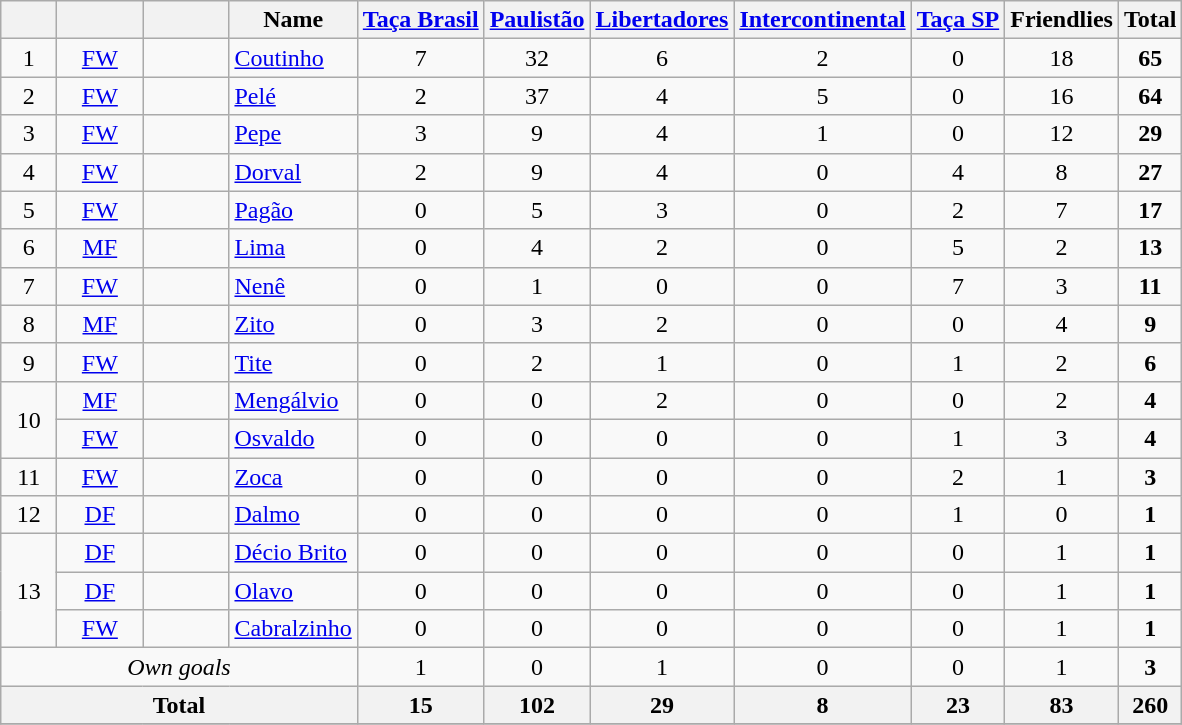<table class="wikitable sortable" style="text-align:center;">
<tr>
<th width="30"></th>
<th width="50"></th>
<th width="50"></th>
<th>Name</th>
<th><a href='#'>Taça Brasil</a></th>
<th><a href='#'>Paulistão</a></th>
<th><a href='#'>Libertadores</a></th>
<th><a href='#'>Intercontinental</a></th>
<th><a href='#'>Taça SP</a></th>
<th>Friendlies</th>
<th>Total</th>
</tr>
<tr>
<td>1</td>
<td><a href='#'>FW</a></td>
<td></td>
<td align=left><a href='#'>Coutinho</a></td>
<td>7</td>
<td>32</td>
<td>6</td>
<td>2</td>
<td>0</td>
<td>18</td>
<td><strong>65</strong></td>
</tr>
<tr>
<td>2</td>
<td><a href='#'>FW</a></td>
<td></td>
<td align=left><a href='#'>Pelé</a></td>
<td>2</td>
<td>37</td>
<td>4</td>
<td>5</td>
<td>0</td>
<td>16</td>
<td><strong>64</strong></td>
</tr>
<tr>
<td>3</td>
<td><a href='#'>FW</a></td>
<td></td>
<td align=left><a href='#'>Pepe</a></td>
<td>3</td>
<td>9</td>
<td>4</td>
<td>1</td>
<td>0</td>
<td>12</td>
<td><strong>29</strong></td>
</tr>
<tr>
<td>4</td>
<td><a href='#'>FW</a></td>
<td></td>
<td align=left><a href='#'>Dorval</a></td>
<td>2</td>
<td>9</td>
<td>4</td>
<td>0</td>
<td>4</td>
<td>8</td>
<td><strong>27</strong></td>
</tr>
<tr>
<td>5</td>
<td><a href='#'>FW</a></td>
<td></td>
<td align=left><a href='#'>Pagão</a></td>
<td>0</td>
<td>5</td>
<td>3</td>
<td>0</td>
<td>2</td>
<td>7</td>
<td><strong>17</strong></td>
</tr>
<tr>
<td>6</td>
<td><a href='#'>MF</a></td>
<td></td>
<td align=left><a href='#'>Lima</a></td>
<td>0</td>
<td>4</td>
<td>2</td>
<td>0</td>
<td>5</td>
<td>2</td>
<td><strong>13</strong></td>
</tr>
<tr>
<td>7</td>
<td><a href='#'>FW</a></td>
<td></td>
<td align=left><a href='#'>Nenê</a></td>
<td>0</td>
<td>1</td>
<td>0</td>
<td>0</td>
<td>7</td>
<td>3</td>
<td><strong>11</strong></td>
</tr>
<tr>
<td>8</td>
<td><a href='#'>MF</a></td>
<td></td>
<td align=left><a href='#'>Zito</a></td>
<td>0</td>
<td>3</td>
<td>2</td>
<td>0</td>
<td>0</td>
<td>4</td>
<td><strong>9</strong></td>
</tr>
<tr>
<td>9</td>
<td><a href='#'>FW</a></td>
<td></td>
<td align=left><a href='#'>Tite</a></td>
<td>0</td>
<td>2</td>
<td>1</td>
<td>0</td>
<td>1</td>
<td>2</td>
<td><strong>6</strong></td>
</tr>
<tr>
<td rowspan=2>10</td>
<td><a href='#'>MF</a></td>
<td></td>
<td align=left><a href='#'>Mengálvio</a></td>
<td>0</td>
<td>0</td>
<td>2</td>
<td>0</td>
<td>0</td>
<td>2</td>
<td><strong>4</strong></td>
</tr>
<tr>
<td><a href='#'>FW</a></td>
<td></td>
<td align=left><a href='#'>Osvaldo</a></td>
<td>0</td>
<td>0</td>
<td>0</td>
<td>0</td>
<td>1</td>
<td>3</td>
<td><strong>4</strong></td>
</tr>
<tr>
<td>11</td>
<td><a href='#'>FW</a></td>
<td></td>
<td align=left><a href='#'>Zoca</a></td>
<td>0</td>
<td>0</td>
<td>0</td>
<td>0</td>
<td>2</td>
<td>1</td>
<td><strong>3</strong></td>
</tr>
<tr>
<td>12</td>
<td><a href='#'>DF</a></td>
<td></td>
<td align=left><a href='#'>Dalmo</a></td>
<td>0</td>
<td>0</td>
<td>0</td>
<td>0</td>
<td>1</td>
<td>0</td>
<td><strong>1</strong></td>
</tr>
<tr>
<td rowspan=3>13</td>
<td><a href='#'>DF</a></td>
<td></td>
<td align=left><a href='#'>Décio Brito</a></td>
<td>0</td>
<td>0</td>
<td>0</td>
<td>0</td>
<td>0</td>
<td>1</td>
<td><strong>1</strong></td>
</tr>
<tr>
<td><a href='#'>DF</a></td>
<td></td>
<td align=left><a href='#'>Olavo</a></td>
<td>0</td>
<td>0</td>
<td>0</td>
<td>0</td>
<td>0</td>
<td>1</td>
<td><strong>1</strong></td>
</tr>
<tr>
<td><a href='#'>FW</a></td>
<td></td>
<td align=left><a href='#'>Cabralzinho</a></td>
<td>0</td>
<td>0</td>
<td>0</td>
<td>0</td>
<td>0</td>
<td>1</td>
<td><strong>1</strong></td>
</tr>
<tr>
<td align=center colspan=4><em>Own goals</em></td>
<td>1</td>
<td>0</td>
<td>1</td>
<td>0</td>
<td>0</td>
<td>1</td>
<td><strong>3</strong></td>
</tr>
<tr>
<th colspan="4">Total</th>
<th>15</th>
<th>102</th>
<th>29</th>
<th>8</th>
<th>23</th>
<th>83</th>
<th><strong>260</strong></th>
</tr>
<tr>
</tr>
</table>
